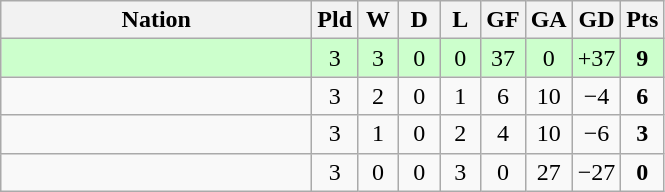<table class="wikitable" style="text-align: center;">
<tr>
<th width=200>Nation</th>
<th width=20>Pld</th>
<th width=20>W</th>
<th width=20>D</th>
<th width=20>L</th>
<th width=20>GF</th>
<th width=20>GA</th>
<th width=20>GD</th>
<th width=20>Pts</th>
</tr>
<tr bgcolor=ccffcc>
<td style="text-align:left"></td>
<td>3</td>
<td>3</td>
<td>0</td>
<td>0</td>
<td>37</td>
<td>0</td>
<td>+37</td>
<td><strong>9</strong></td>
</tr>
<tr>
<td style="text-align:left"></td>
<td>3</td>
<td>2</td>
<td>0</td>
<td>1</td>
<td>6</td>
<td>10</td>
<td>−4</td>
<td><strong>6</strong></td>
</tr>
<tr>
<td style="text-align:left"></td>
<td>3</td>
<td>1</td>
<td>0</td>
<td>2</td>
<td>4</td>
<td>10</td>
<td>−6</td>
<td><strong>3</strong></td>
</tr>
<tr>
<td style="text-align:left"></td>
<td>3</td>
<td>0</td>
<td>0</td>
<td>3</td>
<td>0</td>
<td>27</td>
<td>−27</td>
<td><strong>0</strong></td>
</tr>
</table>
